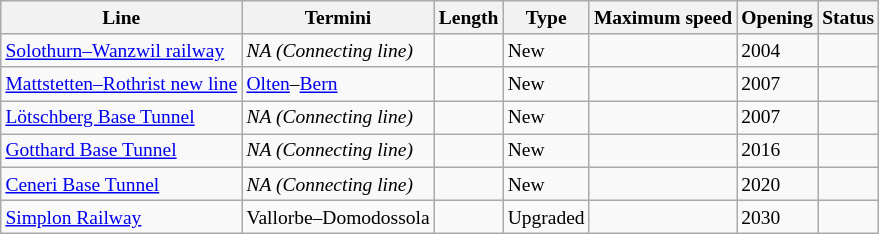<table class="wikitable sortable static-row-numbers static-row-header-hash" style="font-size:small;">
<tr>
<th>Line</th>
<th>Termini</th>
<th data-sort-type="number">Length</th>
<th>Type</th>
<th>Maximum speed</th>
<th>Opening</th>
<th>Status</th>
</tr>
<tr>
<td><a href='#'>Solothurn–Wanzwil railway</a></td>
<td><em>NA (Connecting line)</em></td>
<td></td>
<td>New</td>
<td></td>
<td>2004</td>
<td></td>
</tr>
<tr>
<td><a href='#'>Mattstetten–Rothrist new line</a></td>
<td><a href='#'>Olten</a>–<a href='#'>Bern</a></td>
<td></td>
<td>New</td>
<td></td>
<td>2007</td>
<td></td>
</tr>
<tr>
<td><a href='#'>Lötschberg Base Tunnel</a></td>
<td><em>NA (Connecting line)</em></td>
<td></td>
<td>New</td>
<td></td>
<td>2007</td>
<td></td>
</tr>
<tr>
<td><a href='#'>Gotthard Base Tunnel</a></td>
<td><em>NA (Connecting line)</em></td>
<td></td>
<td>New</td>
<td></td>
<td>2016</td>
<td></td>
</tr>
<tr>
<td><a href='#'>Ceneri Base Tunnel</a></td>
<td><em>NA (Connecting line)</em></td>
<td></td>
<td>New</td>
<td></td>
<td>2020</td>
<td></td>
</tr>
<tr>
<td><a href='#'>Simplon Railway</a></td>
<td>Vallorbe–Domodossola</td>
<td></td>
<td>Upgraded</td>
<td></td>
<td>2030</td>
<td></td>
</tr>
</table>
